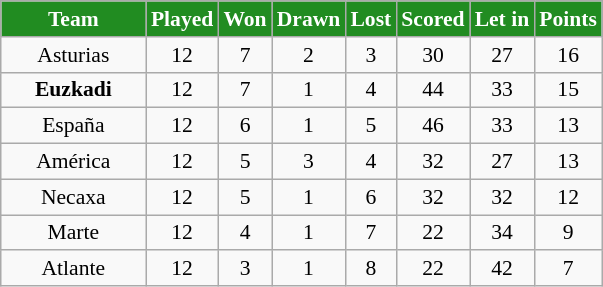<table class="wikitable" style="text-align: center; font-size:90%">
<tr>
<th style="background: #218c21; color:white; width:90px;">Team</th>
<th style="background: #218c21; color:white">Played</th>
<th style="background: #218c21; color:white">Won</th>
<th style="background: #218c21; color:white">Drawn</th>
<th style="background: #218c21; color:white">Lost</th>
<th style="background: #218c21; color:white">Scored</th>
<th style="background: #218c21; color:white">Let in</th>
<th style="background: #218c21; color:white">Points</th>
</tr>
<tr>
<td>Asturias</td>
<td>12</td>
<td>7</td>
<td>2</td>
<td>3</td>
<td>30</td>
<td>27</td>
<td>16</td>
</tr>
<tr>
<td><strong>Euzkadi</strong></td>
<td>12</td>
<td>7</td>
<td>1</td>
<td>4</td>
<td>44</td>
<td>33</td>
<td>15</td>
</tr>
<tr>
<td>España</td>
<td>12</td>
<td>6</td>
<td>1</td>
<td>5</td>
<td>46</td>
<td>33</td>
<td>13</td>
</tr>
<tr>
<td>América</td>
<td>12</td>
<td>5</td>
<td>3</td>
<td>4</td>
<td>32</td>
<td>27</td>
<td>13</td>
</tr>
<tr>
<td>Necaxa</td>
<td>12</td>
<td>5</td>
<td>1</td>
<td>6</td>
<td>32</td>
<td>32</td>
<td>12</td>
</tr>
<tr>
<td>Marte</td>
<td>12</td>
<td>4</td>
<td>1</td>
<td>7</td>
<td>22</td>
<td>34</td>
<td>9</td>
</tr>
<tr>
<td>Atlante</td>
<td>12</td>
<td>3</td>
<td>1</td>
<td>8</td>
<td>22</td>
<td>42</td>
<td>7</td>
</tr>
</table>
